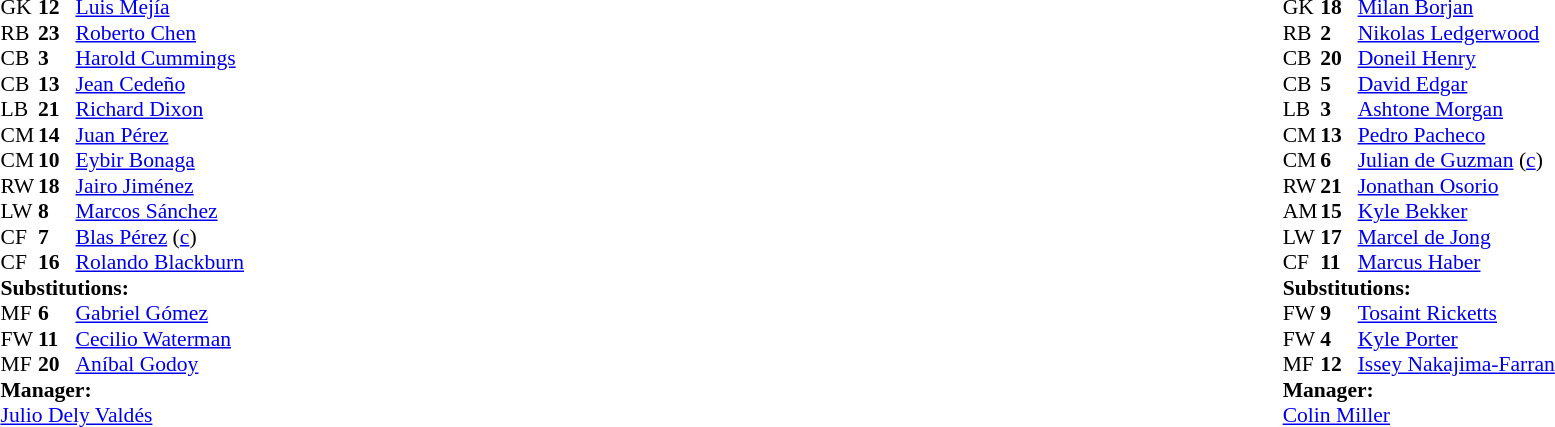<table width="100%">
<tr>
<td valign="top" width="50%"><br><table style="font-size: 90%" cellspacing="0" cellpadding="0">
<tr>
<th width="25"></th>
<th width="25"></th>
</tr>
<tr>
<td>GK</td>
<td><strong>12</strong></td>
<td><a href='#'>Luis Mejía</a></td>
</tr>
<tr>
<td>RB</td>
<td><strong>23</strong></td>
<td><a href='#'>Roberto Chen</a></td>
</tr>
<tr>
<td>CB</td>
<td><strong>3</strong></td>
<td><a href='#'>Harold Cummings</a></td>
</tr>
<tr>
<td>CB</td>
<td><strong>13</strong></td>
<td><a href='#'>Jean Cedeño</a></td>
<td></td>
</tr>
<tr>
<td>LB</td>
<td><strong>21</strong></td>
<td><a href='#'>Richard Dixon</a></td>
</tr>
<tr>
<td>CM</td>
<td><strong>14</strong></td>
<td><a href='#'>Juan Pérez</a></td>
<td></td>
<td></td>
</tr>
<tr>
<td>CM</td>
<td><strong>10</strong></td>
<td><a href='#'>Eybir Bonaga</a></td>
<td></td>
<td></td>
</tr>
<tr>
<td>RW</td>
<td><strong>18</strong></td>
<td><a href='#'>Jairo Jiménez</a></td>
</tr>
<tr>
<td>LW</td>
<td><strong>8</strong></td>
<td><a href='#'>Marcos Sánchez</a></td>
</tr>
<tr>
<td>CF</td>
<td><strong>7</strong></td>
<td><a href='#'>Blas Pérez</a> (<a href='#'>c</a>)</td>
</tr>
<tr>
<td>CF</td>
<td><strong>16</strong></td>
<td><a href='#'>Rolando Blackburn</a></td>
<td></td>
<td></td>
</tr>
<tr>
<td colspan=3><strong>Substitutions:</strong></td>
</tr>
<tr>
<td>MF</td>
<td><strong>6</strong></td>
<td><a href='#'>Gabriel Gómez</a></td>
<td></td>
<td></td>
</tr>
<tr>
<td>FW</td>
<td><strong>11</strong></td>
<td><a href='#'>Cecilio Waterman</a></td>
<td></td>
<td></td>
</tr>
<tr>
<td>MF</td>
<td><strong>20</strong></td>
<td><a href='#'>Aníbal Godoy</a></td>
<td></td>
<td></td>
</tr>
<tr>
<td colspan=3><strong>Manager:</strong></td>
</tr>
<tr>
<td colspan=3><a href='#'>Julio Dely Valdés</a></td>
</tr>
</table>
</td>
<td valign="top"></td>
<td valign="top" width="50%"><br><table style="font-size: 90%" cellspacing="0" cellpadding="0" align="center">
<tr>
<th width=25></th>
<th width=25></th>
</tr>
<tr>
<td>GK</td>
<td><strong>18</strong></td>
<td><a href='#'>Milan Borjan</a></td>
</tr>
<tr>
<td>RB</td>
<td><strong>2</strong></td>
<td><a href='#'>Nikolas Ledgerwood</a></td>
</tr>
<tr>
<td>CB</td>
<td><strong>20</strong></td>
<td><a href='#'>Doneil Henry</a></td>
</tr>
<tr>
<td>CB</td>
<td><strong>5</strong></td>
<td><a href='#'>David Edgar</a></td>
</tr>
<tr>
<td>LB</td>
<td><strong>3</strong></td>
<td><a href='#'>Ashtone Morgan</a></td>
</tr>
<tr>
<td>CM</td>
<td><strong>13</strong></td>
<td><a href='#'>Pedro Pacheco</a></td>
<td></td>
<td></td>
</tr>
<tr>
<td>CM</td>
<td><strong>6</strong></td>
<td><a href='#'>Julian de Guzman</a> (<a href='#'>c</a>)</td>
</tr>
<tr>
<td>RW</td>
<td><strong>21</strong></td>
<td><a href='#'>Jonathan Osorio</a></td>
</tr>
<tr>
<td>AM</td>
<td><strong>15</strong></td>
<td><a href='#'>Kyle Bekker</a></td>
<td></td>
<td></td>
</tr>
<tr>
<td>LW</td>
<td><strong>17</strong></td>
<td><a href='#'>Marcel de Jong</a></td>
<td></td>
<td></td>
</tr>
<tr>
<td>CF</td>
<td><strong>11</strong></td>
<td><a href='#'>Marcus Haber</a></td>
</tr>
<tr>
<td colspan=3><strong>Substitutions:</strong></td>
</tr>
<tr>
<td>FW</td>
<td><strong>9</strong></td>
<td><a href='#'>Tosaint Ricketts</a></td>
<td></td>
<td></td>
</tr>
<tr>
<td>FW</td>
<td><strong>4</strong></td>
<td><a href='#'>Kyle Porter</a></td>
<td></td>
<td></td>
</tr>
<tr>
<td>MF</td>
<td><strong>12</strong></td>
<td><a href='#'>Issey Nakajima-Farran</a></td>
<td></td>
<td></td>
</tr>
<tr>
<td colspan=3><strong>Manager:</strong></td>
</tr>
<tr>
<td colspan=3><a href='#'>Colin Miller</a></td>
</tr>
</table>
</td>
</tr>
</table>
